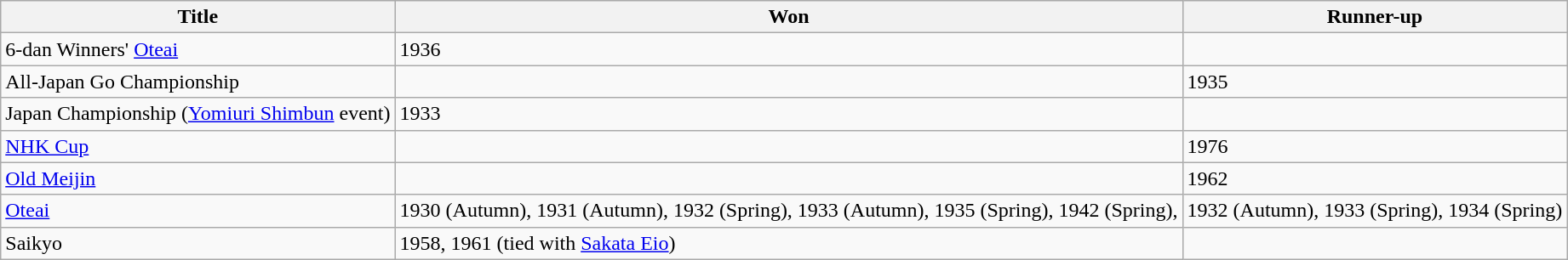<table class="wikitable">
<tr>
<th>Title</th>
<th>Won</th>
<th>Runner-up</th>
</tr>
<tr>
<td> 6-dan Winners' <a href='#'>Oteai</a></td>
<td>1936</td>
<td></td>
</tr>
<tr>
<td> All-Japan Go Championship</td>
<td></td>
<td>1935</td>
</tr>
<tr>
<td> Japan Championship (<a href='#'>Yomiuri Shimbun</a> event)</td>
<td>1933</td>
<td></td>
</tr>
<tr>
<td> <a href='#'>NHK Cup</a></td>
<td></td>
<td>1976</td>
</tr>
<tr>
<td> <a href='#'>Old Meijin</a></td>
<td></td>
<td>1962</td>
</tr>
<tr>
<td> <a href='#'>Oteai</a></td>
<td>1930 (Autumn), 1931 (Autumn), 1932 (Spring), 1933 (Autumn), 1935 (Spring), 1942 (Spring),</td>
<td>1932 (Autumn), 1933 (Spring), 1934 (Spring)</td>
</tr>
<tr>
<td> Saikyo</td>
<td>1958, 1961 (tied with <a href='#'>Sakata Eio</a>)</td>
<td></td>
</tr>
</table>
